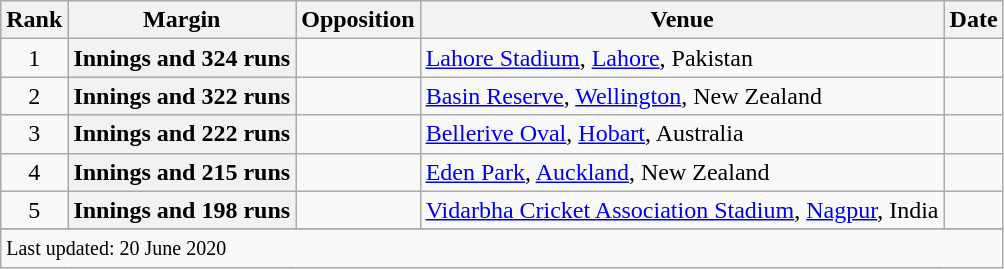<table class="wikitable plainrowheaders sortable">
<tr>
<th scope=col>Rank</th>
<th scope=col>Margin</th>
<th scope=col>Opposition</th>
<th scope=col>Venue</th>
<th scope=col>Date</th>
</tr>
<tr>
<td align=center>1</td>
<th scope=row style="text-align:center;">Innings and 324 runs</th>
<td></td>
<td><a href='#'>Lahore Stadium</a>, <a href='#'>Lahore</a>, Pakistan</td>
<td></td>
</tr>
<tr>
<td align=center>2</td>
<th scope=row style=text-align:center;>Innings and 322 runs</th>
<td></td>
<td><a href='#'>Basin Reserve</a>, <a href='#'>Wellington</a>, New Zealand</td>
<td></td>
</tr>
<tr>
<td align=center>3</td>
<th scope=row style=text-align:center;>Innings and 222 runs</th>
<td></td>
<td><a href='#'>Bellerive Oval</a>, <a href='#'>Hobart</a>, Australia</td>
<td></td>
</tr>
<tr>
<td align=center>4</td>
<th scope=row style=text-align:center;>Innings and 215 runs</th>
<td></td>
<td><a href='#'>Eden Park</a>, <a href='#'>Auckland</a>, New Zealand</td>
<td></td>
</tr>
<tr>
<td align=center>5</td>
<th scope=row style=text-align:center;>Innings and 198 runs</th>
<td></td>
<td><a href='#'>Vidarbha Cricket Association Stadium</a>, <a href='#'>Nagpur</a>, India</td>
<td></td>
</tr>
<tr>
</tr>
<tr class=sortbottom>
<td colspan=5><small>Last updated: 20 June 2020</small></td>
</tr>
</table>
